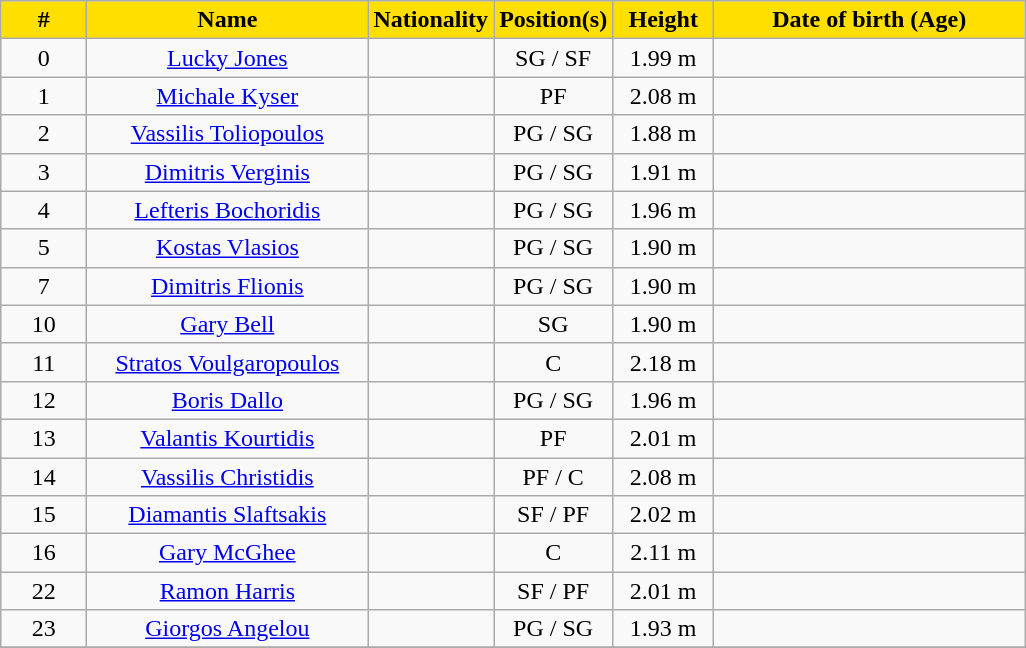<table class="wikitable sortable" style="text-align: center;">
<tr>
<th style="background:#FFDF00; color:black; text-align:center;"; width=50>#</th>
<th style="background:#FFDF00; color:black; text-align:center;"; width=180>Name</th>
<th style="background:#FFDF00; color:black; text-align:center;"; width=60>Nationality</th>
<th style="background:#FFDF00; color:black; text-align:center;"; width=70>Position(s)</th>
<th style="background:#FFDF00; color:black; text-align:center;"; width=60><strong>Height</strong></th>
<th style="background:#FFDF00; color:black; text-align:center;"; width=200>Date of birth (Age)</th>
</tr>
<tr>
<td>0</td>
<td><a href='#'>Lucky Jones</a></td>
<td></td>
<td>SG / SF</td>
<td>1.99 m</td>
<td></td>
</tr>
<tr>
<td>1</td>
<td><a href='#'>Michale Kyser</a></td>
<td></td>
<td>PF</td>
<td>2.08 m</td>
<td></td>
</tr>
<tr>
<td>2</td>
<td><a href='#'>Vassilis Toliopoulos</a></td>
<td></td>
<td>PG / SG</td>
<td>1.88 m</td>
<td></td>
</tr>
<tr>
<td>3</td>
<td><a href='#'>Dimitris Verginis</a></td>
<td></td>
<td>PG / SG</td>
<td>1.91 m</td>
<td></td>
</tr>
<tr>
<td>4</td>
<td><a href='#'>Lefteris Bochoridis</a></td>
<td></td>
<td>PG / SG</td>
<td>1.96 m</td>
<td></td>
</tr>
<tr>
<td>5</td>
<td><a href='#'>Kostas Vlasios</a></td>
<td></td>
<td>PG / SG</td>
<td>1.90 m</td>
<td></td>
</tr>
<tr>
<td>7</td>
<td><a href='#'>Dimitris Flionis</a></td>
<td></td>
<td>PG / SG</td>
<td>1.90 m</td>
<td></td>
</tr>
<tr>
<td>10</td>
<td><a href='#'>Gary Bell</a></td>
<td></td>
<td>SG</td>
<td>1.90 m</td>
<td></td>
</tr>
<tr>
<td>11</td>
<td><a href='#'>Stratos Voulgaropoulos</a></td>
<td></td>
<td>C</td>
<td>2.18 m</td>
<td></td>
</tr>
<tr>
<td>12</td>
<td><a href='#'>Boris Dallo</a></td>
<td></td>
<td>PG / SG</td>
<td>1.96 m</td>
<td></td>
</tr>
<tr>
<td>13</td>
<td><a href='#'>Valantis Kourtidis</a></td>
<td></td>
<td>PF</td>
<td>2.01 m</td>
<td></td>
</tr>
<tr>
<td>14</td>
<td><a href='#'>Vassilis Christidis</a></td>
<td></td>
<td>PF / C</td>
<td>2.08 m</td>
<td></td>
</tr>
<tr>
<td>15</td>
<td><a href='#'>Diamantis Slaftsakis</a></td>
<td></td>
<td>SF / PF</td>
<td>2.02 m</td>
<td></td>
</tr>
<tr>
<td>16</td>
<td><a href='#'>Gary McGhee</a></td>
<td></td>
<td>C</td>
<td>2.11 m</td>
<td></td>
</tr>
<tr>
<td>22</td>
<td><a href='#'>Ramon Harris</a></td>
<td></td>
<td>SF / PF</td>
<td>2.01 m</td>
<td></td>
</tr>
<tr>
<td>23</td>
<td><a href='#'>Giorgos Angelou</a></td>
<td></td>
<td>PG / SG</td>
<td>1.93 m</td>
<td></td>
</tr>
<tr>
</tr>
</table>
